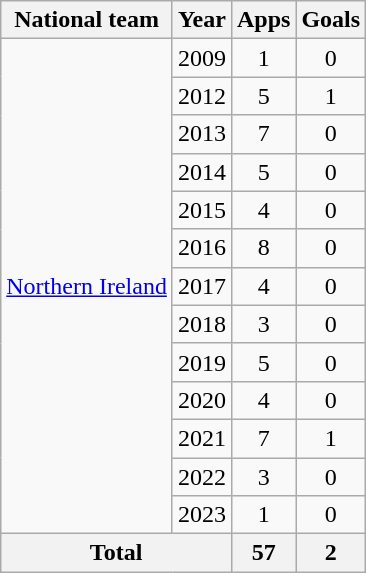<table class="wikitable" style="text-align:center">
<tr>
<th>National team</th>
<th>Year</th>
<th>Apps</th>
<th>Goals</th>
</tr>
<tr>
<td rowspan=13><a href='#'>Northern Ireland</a></td>
<td>2009</td>
<td>1</td>
<td>0</td>
</tr>
<tr>
<td>2012</td>
<td>5</td>
<td>1</td>
</tr>
<tr>
<td>2013</td>
<td>7</td>
<td>0</td>
</tr>
<tr>
<td>2014</td>
<td>5</td>
<td>0</td>
</tr>
<tr>
<td>2015</td>
<td>4</td>
<td>0</td>
</tr>
<tr>
<td>2016</td>
<td>8</td>
<td>0</td>
</tr>
<tr>
<td>2017</td>
<td>4</td>
<td>0</td>
</tr>
<tr>
<td>2018</td>
<td>3</td>
<td>0</td>
</tr>
<tr>
<td>2019</td>
<td>5</td>
<td>0</td>
</tr>
<tr>
<td>2020</td>
<td>4</td>
<td>0</td>
</tr>
<tr>
<td>2021</td>
<td>7</td>
<td>1</td>
</tr>
<tr>
<td>2022</td>
<td>3</td>
<td>0</td>
</tr>
<tr>
<td>2023</td>
<td>1</td>
<td>0</td>
</tr>
<tr>
<th colspan="2">Total</th>
<th>57</th>
<th>2</th>
</tr>
</table>
